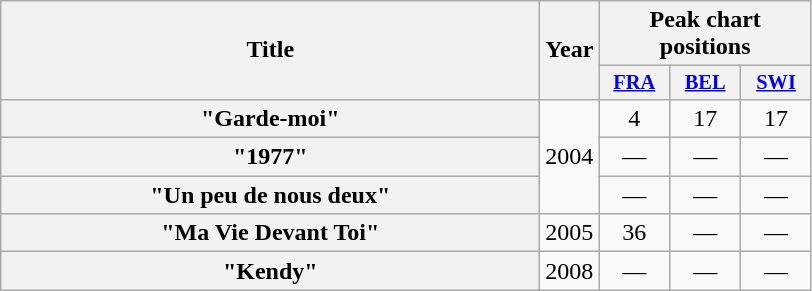<table class="wikitable plainrowheaders" style="text-align:center;">
<tr>
<th scope="col" rowspan="2" style="width:22em;">Title</th>
<th scope="col" rowspan="2" style="width:1em;">Year</th>
<th scope="col" colspan="11">Peak chart positions</th>
</tr>
<tr>
<th scope="col" style="width:3em;font-size:85%;"><a href='#'>FRA</a><br></th>
<th scope="col" style="width:3em;font-size:85%;"><a href='#'>BEL</a><br></th>
<th scope="col" style="width:3em;font-size:85%;"><a href='#'>SWI</a><br></th>
</tr>
<tr>
<th scope="row">"Garde-moi"</th>
<td rowspan="3">2004</td>
<td>4</td>
<td>17</td>
<td>17</td>
</tr>
<tr>
<th scope="row">"1977"</th>
<td>—</td>
<td>—</td>
<td>—</td>
</tr>
<tr>
<th scope="row">"Un peu de nous deux"</th>
<td>—</td>
<td>—</td>
<td>—</td>
</tr>
<tr>
<th scope="row">"Ma Vie Devant Toi"</th>
<td>2005</td>
<td>36</td>
<td>—</td>
<td>—</td>
</tr>
<tr>
<th scope="row">"Kendy"</th>
<td>2008</td>
<td>—</td>
<td>—</td>
<td>—</td>
</tr>
</table>
